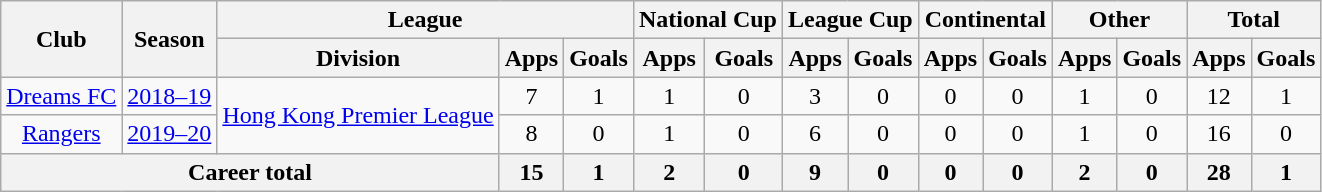<table class="wikitable" style="text-align: center">
<tr>
<th rowspan="2">Club</th>
<th rowspan="2">Season</th>
<th colspan="3">League</th>
<th colspan="2">National Cup</th>
<th colspan="2">League Cup</th>
<th colspan="2">Continental</th>
<th colspan="2">Other</th>
<th colspan="2">Total</th>
</tr>
<tr>
<th>Division</th>
<th>Apps</th>
<th>Goals</th>
<th>Apps</th>
<th>Goals</th>
<th>Apps</th>
<th>Goals</th>
<th>Apps</th>
<th>Goals</th>
<th>Apps</th>
<th>Goals</th>
<th>Apps</th>
<th>Goals</th>
</tr>
<tr>
<td><a href='#'>Dreams FC</a></td>
<td><a href='#'>2018–19</a></td>
<td rowspan="2"><a href='#'>Hong Kong Premier League</a></td>
<td>7</td>
<td>1</td>
<td>1</td>
<td>0</td>
<td>3</td>
<td>0</td>
<td>0</td>
<td>0</td>
<td>1</td>
<td>0</td>
<td>12</td>
<td>1</td>
</tr>
<tr>
<td><a href='#'>Rangers</a></td>
<td><a href='#'>2019–20</a></td>
<td>8</td>
<td>0</td>
<td>1</td>
<td>0</td>
<td>6</td>
<td>0</td>
<td>0</td>
<td>0</td>
<td>1</td>
<td>0</td>
<td>16</td>
<td>0</td>
</tr>
<tr>
<th colspan=3>Career total</th>
<th>15</th>
<th>1</th>
<th>2</th>
<th>0</th>
<th>9</th>
<th>0</th>
<th>0</th>
<th>0</th>
<th>2</th>
<th>0</th>
<th>28</th>
<th>1</th>
</tr>
</table>
